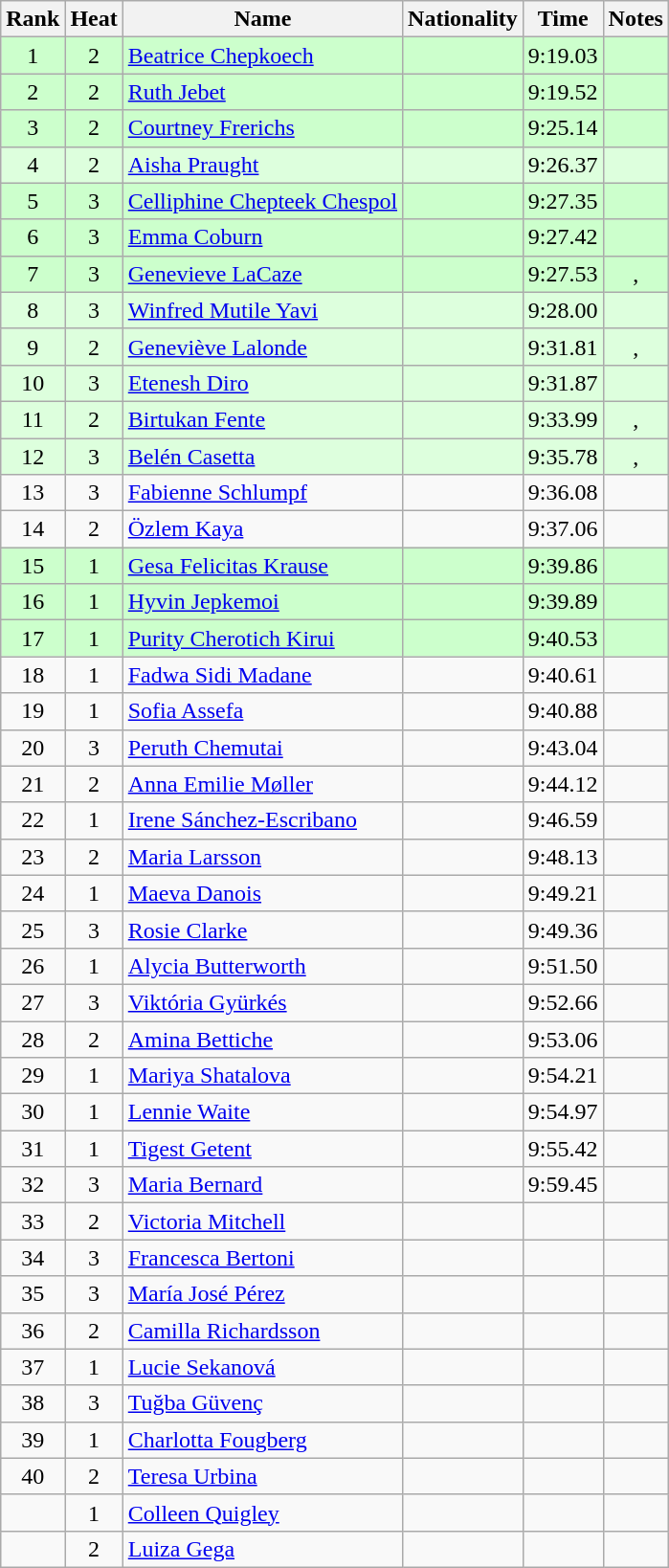<table class="wikitable sortable" style="text-align:center">
<tr>
<th>Rank</th>
<th>Heat</th>
<th>Name</th>
<th>Nationality</th>
<th>Time</th>
<th>Notes</th>
</tr>
<tr bgcolor=ccffcc>
<td>1</td>
<td>2</td>
<td style="text-align:left;"><a href='#'>Beatrice Chepkoech</a></td>
<td style="text-align:left;"></td>
<td>9:19.03</td>
<td></td>
</tr>
<tr bgcolor=ccffcc>
<td>2</td>
<td>2</td>
<td style="text-align:left;"><a href='#'>Ruth Jebet</a></td>
<td style="text-align:left;"></td>
<td>9:19.52</td>
<td></td>
</tr>
<tr bgcolor=ccffcc>
<td>3</td>
<td>2</td>
<td style="text-align:left;"><a href='#'>Courtney Frerichs</a></td>
<td style="text-align:left;"></td>
<td>9:25.14</td>
<td></td>
</tr>
<tr bgcolor=ddffdd>
<td>4</td>
<td>2</td>
<td style="text-align:left;"><a href='#'>Aisha Praught</a></td>
<td style="text-align:left;"></td>
<td>9:26.37</td>
<td></td>
</tr>
<tr bgcolor=ccffcc>
<td>5</td>
<td>3</td>
<td style="text-align:left;"><a href='#'>Celliphine Chepteek Chespol</a></td>
<td style="text-align:left;"></td>
<td>9:27.35</td>
<td></td>
</tr>
<tr bgcolor=ccffcc>
<td>6</td>
<td>3</td>
<td style="text-align:left;"><a href='#'>Emma Coburn</a></td>
<td style="text-align:left;"></td>
<td>9:27.42</td>
<td></td>
</tr>
<tr bgcolor=ccffcc>
<td>7</td>
<td>3</td>
<td style="text-align:left;"><a href='#'>Genevieve LaCaze</a></td>
<td style="text-align:left;"></td>
<td>9:27.53</td>
<td>, </td>
</tr>
<tr bgcolor=ddffdd>
<td>8</td>
<td>3</td>
<td style="text-align:left;"><a href='#'>Winfred Mutile Yavi</a></td>
<td style="text-align:left;"></td>
<td>9:28.00</td>
<td></td>
</tr>
<tr bgcolor=ddffdd>
<td>9</td>
<td>2</td>
<td style="text-align:left;"><a href='#'>Geneviève Lalonde</a></td>
<td style="text-align:left;"></td>
<td>9:31.81</td>
<td>, </td>
</tr>
<tr bgcolor=ddffdd>
<td>10</td>
<td>3</td>
<td style="text-align:left;"><a href='#'>Etenesh Diro</a></td>
<td style="text-align:left;"></td>
<td>9:31.87</td>
<td></td>
</tr>
<tr bgcolor=ddffdd>
<td>11</td>
<td>2</td>
<td style="text-align:left;"><a href='#'>Birtukan Fente</a></td>
<td style="text-align:left;"></td>
<td>9:33.99</td>
<td>, </td>
</tr>
<tr bgcolor=ddffdd>
<td>12</td>
<td>3</td>
<td style="text-align:left;"><a href='#'>Belén Casetta</a></td>
<td style="text-align:left;"></td>
<td>9:35.78</td>
<td>, <strong></strong></td>
</tr>
<tr>
<td>13</td>
<td>3</td>
<td style="text-align:left;"><a href='#'>Fabienne Schlumpf</a></td>
<td style="text-align:left;"></td>
<td>9:36.08</td>
<td></td>
</tr>
<tr>
<td>14</td>
<td>2</td>
<td style="text-align:left;"><a href='#'>Özlem Kaya</a></td>
<td style="text-align:left;"></td>
<td>9:37.06</td>
<td></td>
</tr>
<tr bgcolor=ccffcc>
<td>15</td>
<td>1</td>
<td style="text-align:left;"><a href='#'>Gesa Felicitas Krause</a></td>
<td style="text-align:left;"></td>
<td>9:39.86</td>
<td></td>
</tr>
<tr bgcolor=ccffcc>
<td>16</td>
<td>1</td>
<td style="text-align:left;"><a href='#'>Hyvin Jepkemoi</a></td>
<td style="text-align:left;"></td>
<td>9:39.89</td>
<td></td>
</tr>
<tr bgcolor=ccffcc>
<td>17</td>
<td>1</td>
<td style="text-align:left;"><a href='#'>Purity Cherotich Kirui</a></td>
<td style="text-align:left;"></td>
<td>9:40.53</td>
<td></td>
</tr>
<tr>
<td>18</td>
<td>1</td>
<td style="text-align:left;"><a href='#'>Fadwa Sidi Madane</a></td>
<td style="text-align:left;"></td>
<td>9:40.61</td>
<td></td>
</tr>
<tr>
<td>19</td>
<td>1</td>
<td style="text-align:left;"><a href='#'>Sofia Assefa</a></td>
<td style="text-align:left;"></td>
<td>9:40.88</td>
<td></td>
</tr>
<tr>
<td>20</td>
<td>3</td>
<td style="text-align:left;"><a href='#'>Peruth Chemutai</a></td>
<td style="text-align:left;"></td>
<td>9:43.04</td>
<td></td>
</tr>
<tr>
<td>21</td>
<td>2</td>
<td style="text-align:left;"><a href='#'>Anna Emilie Møller</a></td>
<td style="text-align:left;"></td>
<td>9:44.12</td>
<td></td>
</tr>
<tr>
<td>22</td>
<td>1</td>
<td style="text-align:left;"><a href='#'>Irene Sánchez-Escribano</a></td>
<td style="text-align:left;"></td>
<td>9:46.59</td>
<td></td>
</tr>
<tr>
<td>23</td>
<td>2</td>
<td style="text-align:left;"><a href='#'>Maria Larsson</a></td>
<td style="text-align:left;"></td>
<td>9:48.13</td>
<td></td>
</tr>
<tr>
<td>24</td>
<td>1</td>
<td style="text-align:left;"><a href='#'>Maeva Danois</a></td>
<td style="text-align:left;"></td>
<td>9:49.21</td>
<td></td>
</tr>
<tr>
<td>25</td>
<td>3</td>
<td style="text-align:left;"><a href='#'>Rosie Clarke</a></td>
<td style="text-align:left;"></td>
<td>9:49.36</td>
<td></td>
</tr>
<tr>
<td>26</td>
<td>1</td>
<td style="text-align:left;"><a href='#'>Alycia Butterworth</a></td>
<td style="text-align:left;"></td>
<td>9:51.50</td>
<td></td>
</tr>
<tr>
<td>27</td>
<td>3</td>
<td style="text-align:left;"><a href='#'>Viktória Gyürkés</a></td>
<td style="text-align:left;"></td>
<td>9:52.66</td>
<td></td>
</tr>
<tr>
<td>28</td>
<td>2</td>
<td style="text-align:left;"><a href='#'>Amina Bettiche</a></td>
<td style="text-align:left;"></td>
<td>9:53.06</td>
<td></td>
</tr>
<tr>
<td>29</td>
<td>1</td>
<td style="text-align:left;"><a href='#'>Mariya Shatalova</a></td>
<td style="text-align:left;"></td>
<td>9:54.21</td>
<td></td>
</tr>
<tr>
<td>30</td>
<td>1</td>
<td style="text-align:left;"><a href='#'>Lennie Waite</a></td>
<td style="text-align:left;"></td>
<td>9:54.97</td>
<td></td>
</tr>
<tr>
<td>31</td>
<td>1</td>
<td style="text-align:left;"><a href='#'>Tigest Getent</a></td>
<td style="text-align:left;"></td>
<td>9:55.42</td>
<td></td>
</tr>
<tr>
<td>32</td>
<td>3</td>
<td style="text-align:left;"><a href='#'>Maria Bernard</a></td>
<td style="text-align:left;"></td>
<td>9:59.45</td>
<td></td>
</tr>
<tr>
<td>33</td>
<td>2</td>
<td style="text-align:left;"><a href='#'>Victoria Mitchell</a></td>
<td style="text-align:left;"></td>
<td></td>
<td></td>
</tr>
<tr>
<td>34</td>
<td>3</td>
<td style="text-align:left;"><a href='#'>Francesca Bertoni</a></td>
<td style="text-align:left;"></td>
<td></td>
<td></td>
</tr>
<tr>
<td>35</td>
<td>3</td>
<td style="text-align:left;"><a href='#'>María José Pérez</a></td>
<td style="text-align:left;"></td>
<td></td>
<td></td>
</tr>
<tr>
<td>36</td>
<td>2</td>
<td style="text-align:left;"><a href='#'>Camilla Richardsson</a></td>
<td style="text-align:left;"></td>
<td></td>
<td></td>
</tr>
<tr>
<td>37</td>
<td>1</td>
<td style="text-align:left;"><a href='#'>Lucie Sekanová</a></td>
<td style="text-align:left;"></td>
<td></td>
<td></td>
</tr>
<tr>
<td>38</td>
<td>3</td>
<td style="text-align:left;"><a href='#'>Tuğba Güvenç</a></td>
<td style="text-align:left;"></td>
<td></td>
<td></td>
</tr>
<tr>
<td>39</td>
<td>1</td>
<td style="text-align:left;"><a href='#'>Charlotta Fougberg</a></td>
<td style="text-align:left;"></td>
<td></td>
<td></td>
</tr>
<tr>
<td>40</td>
<td>2</td>
<td style="text-align:left;"><a href='#'>Teresa Urbina</a></td>
<td style="text-align:left;"></td>
<td></td>
<td></td>
</tr>
<tr>
<td></td>
<td>1</td>
<td style="text-align:left;"><a href='#'>Colleen Quigley</a></td>
<td style="text-align:left;"></td>
<td></td>
<td></td>
</tr>
<tr>
<td></td>
<td>2</td>
<td style="text-align:left;"><a href='#'>Luiza Gega</a></td>
<td style="text-align:left;"></td>
<td></td>
<td></td>
</tr>
</table>
